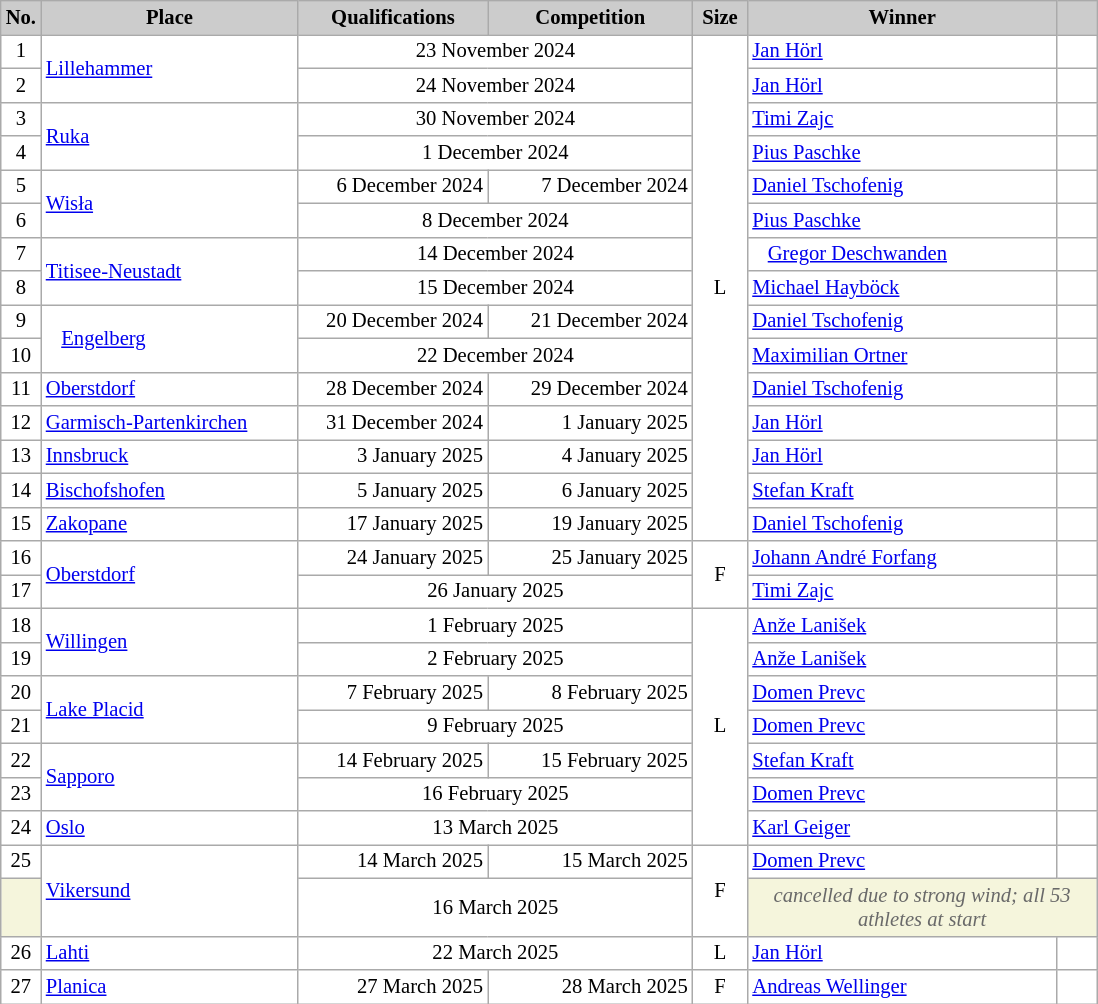<table class="wikitable plainrowheaders" style="background:#fff; width=60%; font-size:86%; line-height:16px; border:grey solid 1px; border-collapse:collapse;">
<tr style="background:#ccc; text-align:center;">
<th style="background-color: #ccc;" width=20>No.</th>
<th style="background-color: #ccc;" width=165>Place</th>
<th style="background-color: #ccc;" width=120>Qualifications</th>
<th style="background-color: #ccc;" width=130>Competition</th>
<th style="background-color: #ccc;" width=30>Size</th>
<th style="background-color: #ccc;" width=200>Winner</th>
<th scope="col" style="background:#ccc; width:20px;"></th>
</tr>
<tr>
<td align=center>1</td>
<td rowspan="2"> <a href='#'>Lillehammer</a></td>
<td colspan=2 align=center>23 November 2024</td>
<td rowspan="15" align=center>L</td>
<td> <a href='#'>Jan Hörl</a></td>
<td></td>
</tr>
<tr>
<td align=center>2</td>
<td colspan=2 align=center>24 November 2024</td>
<td> <a href='#'>Jan Hörl</a></td>
<td></td>
</tr>
<tr>
<td align=center>3</td>
<td rowspan=2> <a href='#'>Ruka</a></td>
<td colspan=2 align=center>30 November 2024</td>
<td> <a href='#'>Timi Zajc</a></td>
<td></td>
</tr>
<tr>
<td align=center>4</td>
<td colspan=2 align=center>1 December 2024</td>
<td> <a href='#'>Pius Paschke</a></td>
<td></td>
</tr>
<tr>
<td align=center>5</td>
<td rowspan=2> <a href='#'>Wisła</a></td>
<td align=right>6 December 2024</td>
<td align=right>7 December 2024</td>
<td> <a href='#'>Daniel Tschofenig</a></td>
<td></td>
</tr>
<tr>
<td align=center>6</td>
<td colspan=2 align=center>8 December 2024</td>
<td> <a href='#'>Pius Paschke</a></td>
<td></td>
</tr>
<tr>
<td align=center>7</td>
<td rowspan=2> <a href='#'>Titisee-Neustadt</a></td>
<td colspan=2 align=center>14 December 2024</td>
<td>   <a href='#'>Gregor Deschwanden</a></td>
<td></td>
</tr>
<tr>
<td align=center>8</td>
<td colspan=2 align=center>15 December 2024</td>
<td> <a href='#'>Michael Hayböck</a></td>
<td></td>
</tr>
<tr>
<td align=center>9</td>
<td rowspan=2>   <a href='#'>Engelberg</a></td>
<td align=right>20 December 2024</td>
<td align=right>21 December 2024</td>
<td> <a href='#'>Daniel Tschofenig</a></td>
<td></td>
</tr>
<tr>
<td align=center>10</td>
<td colspan=2 align=center>22 December 2024</td>
<td> <a href='#'>Maximilian Ortner</a></td>
<td></td>
</tr>
<tr>
<td align=center>11</td>
<td> <a href='#'>Oberstdorf</a></td>
<td align=right>28 December 2024</td>
<td align=right>29 December 2024</td>
<td> <a href='#'>Daniel Tschofenig</a></td>
<td></td>
</tr>
<tr>
<td align=center>12</td>
<td> <a href='#'>Garmisch-Partenkirchen</a></td>
<td align=right>31 December 2024</td>
<td align=right>1 January 2025</td>
<td> <a href='#'>Jan Hörl</a></td>
<td></td>
</tr>
<tr>
<td align=center>13</td>
<td> <a href='#'>Innsbruck</a></td>
<td align=right>3 January 2025</td>
<td align=right>4 January 2025</td>
<td> <a href='#'>Jan Hörl</a></td>
<td></td>
</tr>
<tr>
<td align=center>14</td>
<td> <a href='#'>Bischofshofen</a></td>
<td align=right>5 January 2025</td>
<td align=right>6 January 2025</td>
<td> <a href='#'>Stefan Kraft</a></td>
<td></td>
</tr>
<tr>
<td align=center>15</td>
<td> <a href='#'>Zakopane</a></td>
<td align=right>17 January 2025</td>
<td align=right>19 January 2025</td>
<td> <a href='#'>Daniel Tschofenig</a></td>
<td></td>
</tr>
<tr>
<td align=center>16</td>
<td rowspan=2> <a href='#'>Oberstdorf</a></td>
<td align=right>24 January 2025</td>
<td align=right>25 January 2025</td>
<td rowspan="2" align=center>F</td>
<td> <a href='#'>Johann André Forfang</a></td>
<td></td>
</tr>
<tr>
<td align=center>17</td>
<td colspan=2 align=center>26 January 2025</td>
<td> <a href='#'>Timi Zajc</a></td>
<td></td>
</tr>
<tr>
<td align=center>18</td>
<td rowspan=2> <a href='#'>Willingen</a></td>
<td colspan=2 align=center>1 February 2025</td>
<td rowspan="7" align=center>L</td>
<td> <a href='#'>Anže Lanišek</a></td>
<td></td>
</tr>
<tr>
<td align=center>19</td>
<td colspan=2 align=center>2 February 2025</td>
<td> <a href='#'>Anže Lanišek</a></td>
<td></td>
</tr>
<tr>
<td align=center>20</td>
<td rowspan=2> <a href='#'>Lake Placid</a></td>
<td align=right>7 February 2025</td>
<td align=right>8 February 2025</td>
<td> <a href='#'>Domen Prevc</a></td>
<td></td>
</tr>
<tr>
<td align=center>21</td>
<td colspan=2 align=center>9 February 2025</td>
<td> <a href='#'>Domen Prevc</a></td>
<td></td>
</tr>
<tr>
<td align=center>22</td>
<td rowspan=2> <a href='#'>Sapporo</a></td>
<td align=right>14 February 2025</td>
<td align=right>15 February 2025</td>
<td> <a href='#'>Stefan Kraft</a></td>
<td></td>
</tr>
<tr>
<td align=center>23</td>
<td colspan=2 align=center>16 February 2025</td>
<td> <a href='#'>Domen Prevc</a></td>
<td></td>
</tr>
<tr>
<td align=center>24</td>
<td> <a href='#'>Oslo</a></td>
<td colspan=2 align=center>13 March 2025</td>
<td> <a href='#'>Karl Geiger</a></td>
<td></td>
</tr>
<tr>
<td align=center>25</td>
<td rowspan=2> <a href='#'>Vikersund</a></td>
<td align=right>14 March 2025</td>
<td align=right>15 March 2025</td>
<td rowspan=2 align=center>F</td>
<td> <a href='#'>Domen Prevc</a></td>
<td></td>
</tr>
<tr>
<td bgcolor="F5F5DC"></td>
<td colspan=2 align=center>16 March 2025</td>
<td colspan=2 align=center bgcolor="F5F5DC" style=color:#696969><em>cancelled due to strong wind; all 53 athletes at start</em></td>
</tr>
<tr>
<td align=center>26</td>
<td> <a href='#'>Lahti</a></td>
<td colspan=2 align=center>22 March 2025</td>
<td align=center>L</td>
<td> <a href='#'>Jan Hörl</a></td>
<td></td>
</tr>
<tr>
<td align=center>27</td>
<td> <a href='#'>Planica</a></td>
<td align=right>27 March 2025</td>
<td align=right>28 March 2025</td>
<td align=center>F</td>
<td> <a href='#'>Andreas Wellinger</a></td>
<td></td>
</tr>
</table>
